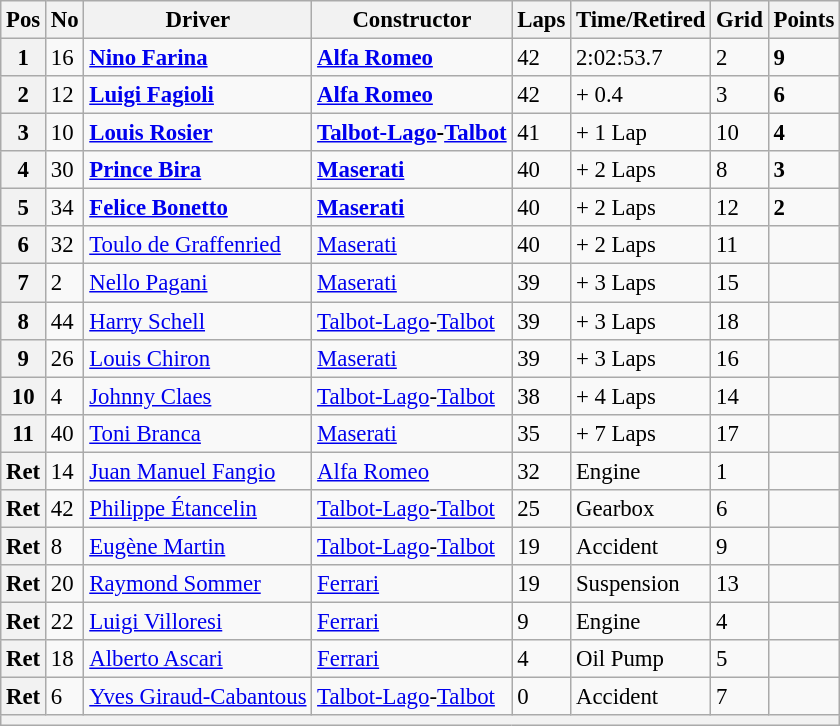<table class="wikitable" style="font-size: 95%;">
<tr>
<th>Pos</th>
<th>No</th>
<th>Driver</th>
<th>Constructor</th>
<th>Laps</th>
<th>Time/Retired</th>
<th>Grid</th>
<th>Points</th>
</tr>
<tr>
<th>1</th>
<td>16</td>
<td> <strong><a href='#'>Nino Farina</a></strong></td>
<td><strong><a href='#'>Alfa Romeo</a></strong></td>
<td>42</td>
<td>2:02:53.7</td>
<td>2</td>
<td><strong>9</strong></td>
</tr>
<tr>
<th>2</th>
<td>12</td>
<td> <strong><a href='#'>Luigi Fagioli</a></strong></td>
<td><strong><a href='#'>Alfa Romeo</a></strong></td>
<td>42</td>
<td>+ 0.4</td>
<td>3</td>
<td><strong>6</strong></td>
</tr>
<tr>
<th>3</th>
<td>10</td>
<td> <strong><a href='#'>Louis Rosier</a></strong></td>
<td><strong><a href='#'>Talbot-Lago</a>-<a href='#'>Talbot</a></strong></td>
<td>41</td>
<td>+ 1 Lap</td>
<td>10</td>
<td><strong>4</strong></td>
</tr>
<tr>
<th>4</th>
<td>30</td>
<td> <strong><a href='#'>Prince Bira</a></strong></td>
<td><strong><a href='#'>Maserati</a></strong></td>
<td>40</td>
<td>+ 2 Laps</td>
<td>8</td>
<td><strong>3</strong></td>
</tr>
<tr>
<th>5</th>
<td>34</td>
<td> <strong><a href='#'>Felice Bonetto</a></strong></td>
<td><strong><a href='#'>Maserati</a></strong></td>
<td>40</td>
<td>+ 2 Laps</td>
<td>12</td>
<td><strong>2</strong></td>
</tr>
<tr>
<th>6</th>
<td>32</td>
<td> <a href='#'>Toulo de Graffenried</a></td>
<td><a href='#'>Maserati</a></td>
<td>40</td>
<td>+ 2 Laps</td>
<td>11</td>
<td> </td>
</tr>
<tr>
<th>7</th>
<td>2</td>
<td> <a href='#'>Nello Pagani</a></td>
<td><a href='#'>Maserati</a></td>
<td>39</td>
<td>+ 3 Laps</td>
<td>15</td>
<td> </td>
</tr>
<tr>
<th>8</th>
<td>44</td>
<td> <a href='#'>Harry Schell</a></td>
<td><a href='#'>Talbot-Lago</a>-<a href='#'>Talbot</a></td>
<td>39</td>
<td>+ 3 Laps</td>
<td>18</td>
<td> </td>
</tr>
<tr>
<th>9</th>
<td>26</td>
<td> <a href='#'>Louis Chiron</a></td>
<td><a href='#'>Maserati</a></td>
<td>39</td>
<td>+ 3 Laps</td>
<td>16</td>
<td> </td>
</tr>
<tr>
<th>10</th>
<td>4</td>
<td> <a href='#'>Johnny Claes</a></td>
<td><a href='#'>Talbot-Lago</a>-<a href='#'>Talbot</a></td>
<td>38</td>
<td>+ 4 Laps</td>
<td>14</td>
<td> </td>
</tr>
<tr>
<th>11</th>
<td>40</td>
<td> <a href='#'>Toni Branca</a></td>
<td><a href='#'>Maserati</a></td>
<td>35</td>
<td>+ 7 Laps</td>
<td>17</td>
<td> </td>
</tr>
<tr>
<th>Ret</th>
<td>14</td>
<td> <a href='#'>Juan Manuel Fangio</a></td>
<td><a href='#'>Alfa Romeo</a></td>
<td>32</td>
<td>Engine</td>
<td>1</td>
<td> </td>
</tr>
<tr>
<th>Ret</th>
<td>42</td>
<td> <a href='#'>Philippe Étancelin</a></td>
<td><a href='#'>Talbot-Lago</a>-<a href='#'>Talbot</a></td>
<td>25</td>
<td>Gearbox</td>
<td>6</td>
<td> </td>
</tr>
<tr>
<th>Ret</th>
<td>8</td>
<td> <a href='#'>Eugène Martin</a></td>
<td><a href='#'>Talbot-Lago</a>-<a href='#'>Talbot</a></td>
<td>19</td>
<td>Accident</td>
<td>9</td>
<td> </td>
</tr>
<tr>
<th>Ret</th>
<td>20</td>
<td> <a href='#'>Raymond Sommer</a></td>
<td><a href='#'>Ferrari</a></td>
<td>19</td>
<td>Suspension</td>
<td>13</td>
<td> </td>
</tr>
<tr>
<th>Ret</th>
<td>22</td>
<td> <a href='#'>Luigi Villoresi</a></td>
<td><a href='#'>Ferrari</a></td>
<td>9</td>
<td>Engine</td>
<td>4</td>
<td> </td>
</tr>
<tr>
<th>Ret</th>
<td>18</td>
<td> <a href='#'>Alberto Ascari</a></td>
<td><a href='#'>Ferrari</a></td>
<td>4</td>
<td>Oil Pump</td>
<td>5</td>
<td> </td>
</tr>
<tr>
<th>Ret</th>
<td>6</td>
<td> <a href='#'>Yves Giraud-Cabantous</a></td>
<td><a href='#'>Talbot-Lago</a>-<a href='#'>Talbot</a></td>
<td>0</td>
<td>Accident</td>
<td>7</td>
<td> </td>
</tr>
<tr>
<th colspan="8"></th>
</tr>
</table>
